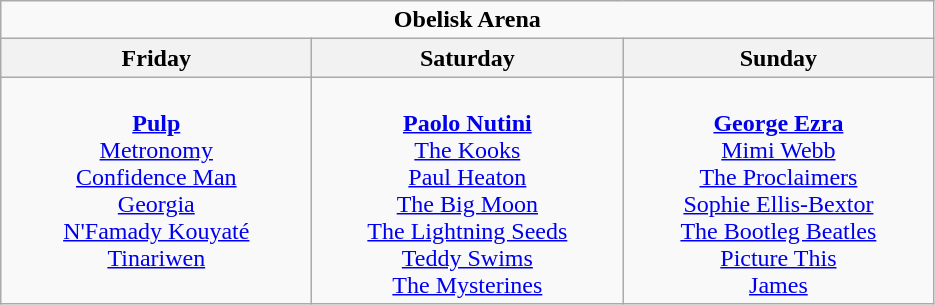<table class="wikitable">
<tr>
<td colspan="3" align="center"><strong>Obelisk Arena</strong></td>
</tr>
<tr>
<th>Friday</th>
<th>Saturday</th>
<th>Sunday</th>
</tr>
<tr>
<td valign="top" align="center" width=200><br><strong><a href='#'>Pulp</a></strong>
<br> <a href='#'>Metronomy</a>
<br> <a href='#'>Confidence Man</a>
<br> <a href='#'>Georgia</a>
<br> <a href='#'>N'Famady Kouyaté</a>
<br> <a href='#'>Tinariwen</a></td>
<td valign="top" align="center" width=200><br><strong><a href='#'>Paolo Nutini</a></strong>
<br><a href='#'>The Kooks</a>
<br><a href='#'>Paul Heaton</a> 
<br><a href='#'>The Big Moon</a>
<br><a href='#'>The Lightning Seeds</a>
<br><a href='#'>Teddy Swims</a>
<br><a href='#'>The Mysterines</a></td>
<td valign="top" align="center" width=200><br><strong><a href='#'>George Ezra</a></strong> 
<br><a href='#'>Mimi Webb</a>
<br> <a href='#'>The Proclaimers</a>
<br> <a href='#'>Sophie Ellis-Bextor</a>
<br> <a href='#'>The Bootleg Beatles</a>
<br> <a href='#'>Picture This</a>
<br> <a href='#'>James</a></td>
</tr>
</table>
